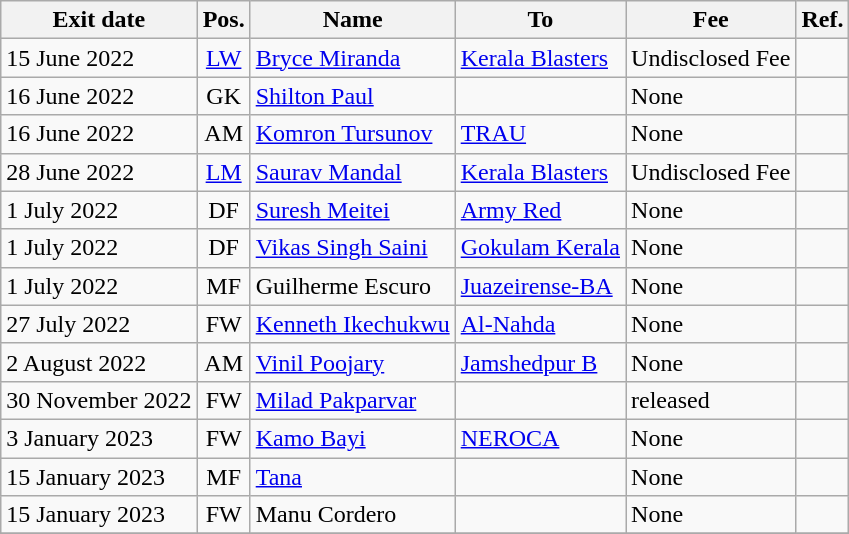<table class="wikitable sortable">
<tr>
<th>Exit date</th>
<th>Pos.</th>
<th>Name</th>
<th>To</th>
<th>Fee</th>
<th>Ref.</th>
</tr>
<tr>
<td>15 June 2022</td>
<td style="text-align:center;"><a href='#'>LW</a></td>
<td style="text-align:left;"> <a href='#'>Bryce Miranda</a></td>
<td style="text-align:left;"> <a href='#'>Kerala Blasters</a></td>
<td>Undisclosed Fee</td>
<td></td>
</tr>
<tr>
<td>16 June 2022</td>
<td style="text-align:center;">GK</td>
<td style="text-align:left;"> <a href='#'>Shilton Paul</a></td>
<td style="text-align:left;"></td>
<td>None</td>
<td></td>
</tr>
<tr>
<td>16 June 2022</td>
<td style="text-align:center;">AM</td>
<td style="text-align:left;"> <a href='#'>Komron Tursunov</a></td>
<td style="text-align:left;"> <a href='#'>TRAU</a></td>
<td>None</td>
<td></td>
</tr>
<tr>
<td>28 June 2022</td>
<td style="text-align:center;"><a href='#'>LM</a></td>
<td style="text-align:left;"> <a href='#'>Saurav Mandal</a></td>
<td style="text-align:left;"> <a href='#'>Kerala Blasters</a></td>
<td>Undisclosed Fee</td>
<td></td>
</tr>
<tr>
<td>1 July 2022</td>
<td style="text-align:center;">DF</td>
<td style="text-align:left;"> <a href='#'>Suresh Meitei</a></td>
<td style="text-align:left;"> <a href='#'>Army Red</a></td>
<td>None</td>
<td></td>
</tr>
<tr>
<td>1 July 2022</td>
<td style="text-align:center;">DF</td>
<td style="text-align:left;"> <a href='#'>Vikas Singh Saini</a></td>
<td style="text-align:left;"> <a href='#'>Gokulam Kerala</a></td>
<td>None</td>
<td></td>
</tr>
<tr>
<td>1 July 2022</td>
<td style="text-align:center;">MF</td>
<td style="text-align:left;"> Guilherme Escuro</td>
<td style="text-align:left;"> <a href='#'>Juazeirense-BA</a></td>
<td>None</td>
<td></td>
</tr>
<tr>
<td>27 July 2022</td>
<td style="text-align:center;">FW</td>
<td style="text-align:left;"> <a href='#'>Kenneth Ikechukwu</a></td>
<td style="text-align:left;"> <a href='#'>Al-Nahda</a></td>
<td>None</td>
<td></td>
</tr>
<tr>
<td>2 August 2022</td>
<td style="text-align:center;">AM</td>
<td style="text-align:left;"> <a href='#'>Vinil Poojary</a></td>
<td style="text-align:left;"> <a href='#'>Jamshedpur B</a></td>
<td>None</td>
<td></td>
</tr>
<tr>
<td>30 November 2022</td>
<td style="text-align:center;">FW</td>
<td style="text-align:left;"> <a href='#'>Milad Pakparvar</a></td>
<td style="text-align:left;"></td>
<td>released</td>
<td></td>
</tr>
<tr>
<td>3 January 2023</td>
<td style="text-align:center;">FW</td>
<td style="text-align:left;"> <a href='#'>Kamo Bayi</a></td>
<td style="text-align:left;"> <a href='#'>NEROCA</a></td>
<td>None</td>
<td></td>
</tr>
<tr>
<td>15 January 2023</td>
<td style="text-align:center;">MF</td>
<td style="text-align:left;"> <a href='#'>Tana</a></td>
<td style="text-align:left;"></td>
<td>None</td>
<td></td>
</tr>
<tr>
<td>15 January 2023</td>
<td style="text-align:center;">FW</td>
<td style="text-align:left;">Manu Cordero</td>
<td style="text-align:left;"></td>
<td>None</td>
<td></td>
</tr>
<tr>
</tr>
</table>
